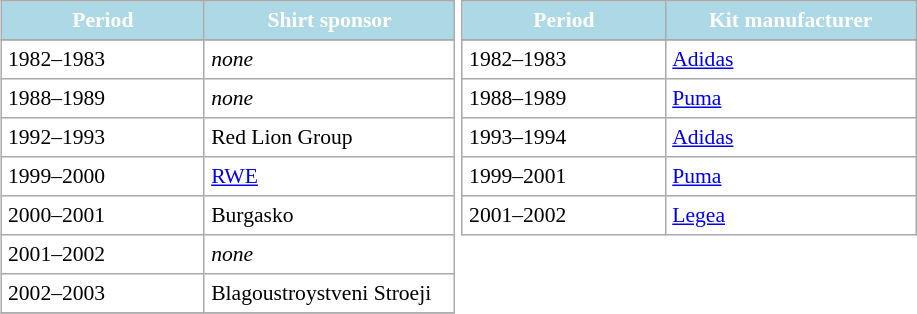<table>
<tr>
<td valign="top"><br><table cellpadding="4" border=1 cellspacing="0" style="margin: 0.5em 1em 0.5em 0; LightSkyBlue: #f9f9f9; border: 1px #aaa solid; border-collapse: collapse; font-size: 90%;" width=100%width=100%>
<tr align=center bgcolor=LightBlue style="color:white; border: 1px #aaa solid;">
<th width="120">Period</th>
<th width="150">Shirt sponsor</th>
</tr>
<tr align=center>
</tr>
<tr>
<td>1982–1983</td>
<td><em>none</em></td>
</tr>
<tr>
<td>1988–1989</td>
<td><em>none</em></td>
</tr>
<tr>
<td>1992–1993</td>
<td>Red Lion Group</td>
</tr>
<tr>
<td>1999–2000</td>
<td><a href='#'>RWE</a></td>
</tr>
<tr>
<td>2000–2001</td>
<td>Burgasko</td>
</tr>
<tr>
<td>2001–2002</td>
<td><em>none</em></td>
</tr>
<tr>
<td>2002–2003</td>
<td>Blagoustroystveni Stroeji</td>
</tr>
<tr>
</tr>
</table>
</td>
<td valign="top"><br><table cellpadding="4" border=1 cellspacing="0" style="margin: 0.5em 1em 0.5em 0; LightSkyBlue: #f9f9f9; border: 1px #aaa solid; border-collapse: collapse; font-size: 90%;" width=100%width=100%>
<tr align=center bgcolor=LightBlue style="color:white; border: 1px #aaa solid;">
<th width="120">Period</th>
<th width="150">Kit manufacturer</th>
</tr>
<tr align=center>
</tr>
<tr>
<td>1982–1983</td>
<td><a href='#'>Adidas</a></td>
</tr>
<tr>
<td>1988–1989</td>
<td><a href='#'>Puma</a></td>
</tr>
<tr>
<td>1993–1994</td>
<td><a href='#'>Adidas</a></td>
</tr>
<tr>
<td>1999–2001</td>
<td><a href='#'>Puma</a></td>
</tr>
<tr>
<td>2001–2002</td>
<td><a href='#'>Legea</a></td>
</tr>
</table>
</td>
</tr>
</table>
